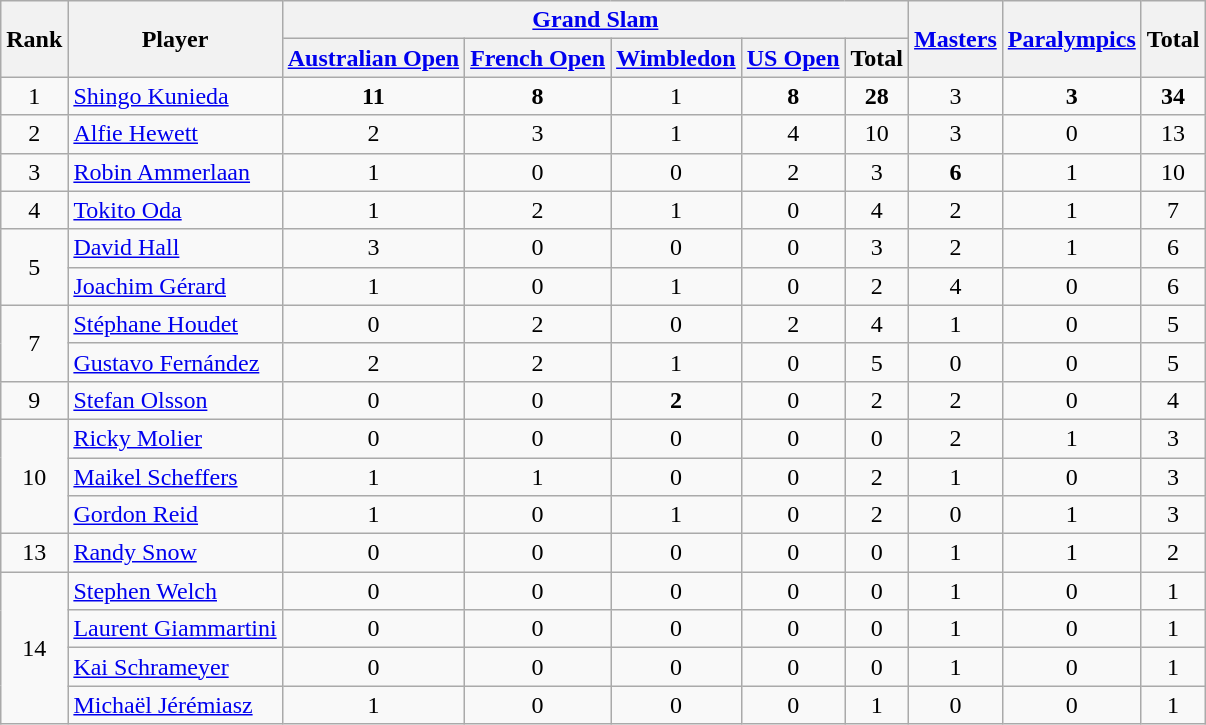<table class="wikitable sortable" style="text-align:center">
<tr>
<th rowspan="2" align="center">Rank</th>
<th rowspan="2" align="center">Player</th>
<th colspan="5" align="center"><a href='#'>Grand Slam</a></th>
<th rowspan="2" align="center"><a href='#'>Masters</a></th>
<th rowspan="2" align="center"><a href='#'>Paralympics</a></th>
<th rowspan="2" align="center">Total</th>
</tr>
<tr>
<th align="center"><a href='#'>Australian Open</a></th>
<th align="center"><a href='#'>French Open</a></th>
<th align="center"><a href='#'>Wimbledon</a></th>
<th align="center"><a href='#'>US Open</a></th>
<th align="center">Total</th>
</tr>
<tr>
<td>1</td>
<td style="text-align:left;" data-sort-value=""> <a href='#'>Shingo Kunieda</a></td>
<td><strong>11</strong></td>
<td><strong>8</strong></td>
<td>1</td>
<td><strong>8</strong></td>
<td><strong>28</strong></td>
<td>3</td>
<td><strong>3</strong></td>
<td><strong>34</strong></td>
</tr>
<tr>
<td>2</td>
<td style="text-align:left;" data-sort-value=""> <a href='#'>Alfie Hewett</a></td>
<td>2</td>
<td>3</td>
<td>1</td>
<td>4</td>
<td>10</td>
<td>3</td>
<td>0</td>
<td>13</td>
</tr>
<tr>
<td>3</td>
<td style="text-align:left;" data-sort-value=""> <a href='#'>Robin Ammerlaan</a></td>
<td>1</td>
<td>0</td>
<td>0</td>
<td>2</td>
<td>3</td>
<td><strong>6</strong></td>
<td>1</td>
<td>10</td>
</tr>
<tr>
<td>4</td>
<td style="text-align:left;" data-sort-value=""> <a href='#'>Tokito Oda</a></td>
<td>1</td>
<td>2</td>
<td>1</td>
<td>0</td>
<td>4</td>
<td>2</td>
<td>1</td>
<td>7</td>
</tr>
<tr>
<td rowspan="2">5</td>
<td style="text-align:left;" data-sort-value=""> <a href='#'>David Hall</a></td>
<td>3</td>
<td>0</td>
<td>0</td>
<td>0</td>
<td>3</td>
<td>2</td>
<td>1</td>
<td>6</td>
</tr>
<tr>
<td style="text-align:left;" data-sort-value=""> <a href='#'>Joachim Gérard</a></td>
<td>1</td>
<td>0</td>
<td>1</td>
<td>0</td>
<td>2</td>
<td>4</td>
<td>0</td>
<td>6</td>
</tr>
<tr>
<td rowspan="2">7</td>
<td style="text-align:left;" data-sort-value=""> <a href='#'>Stéphane Houdet</a></td>
<td>0</td>
<td>2</td>
<td>0</td>
<td>2</td>
<td>4</td>
<td>1</td>
<td>0</td>
<td>5</td>
</tr>
<tr>
<td style="text-align:left;" data-sort-value=""> <a href='#'>Gustavo Fernández</a></td>
<td>2</td>
<td>2</td>
<td>1</td>
<td>0</td>
<td>5</td>
<td>0</td>
<td>0</td>
<td>5</td>
</tr>
<tr>
<td>9</td>
<td style="text-align:left;" data-sort-value=""> <a href='#'>Stefan Olsson</a></td>
<td>0</td>
<td>0</td>
<td><strong>2</strong></td>
<td>0</td>
<td>2</td>
<td>2</td>
<td>0</td>
<td>4</td>
</tr>
<tr>
<td rowspan="3">10</td>
<td style="text-align:left;" data-sort-value=""> <a href='#'>Ricky Molier</a></td>
<td>0</td>
<td>0</td>
<td>0</td>
<td>0</td>
<td>0</td>
<td>2</td>
<td>1</td>
<td>3</td>
</tr>
<tr>
<td style="text-align:left;" data-sort-value=""> <a href='#'>Maikel Scheffers</a></td>
<td>1</td>
<td>1</td>
<td>0</td>
<td>0</td>
<td>2</td>
<td>1</td>
<td>0</td>
<td>3</td>
</tr>
<tr>
<td style="text-align:left;" data-sort-value=""> <a href='#'>Gordon Reid</a></td>
<td>1</td>
<td>0</td>
<td>1</td>
<td>0</td>
<td>2</td>
<td>0</td>
<td>1</td>
<td>3</td>
</tr>
<tr>
<td>13</td>
<td style="text-align:left;" data-sort-value=""> <a href='#'>Randy Snow</a></td>
<td>0</td>
<td>0</td>
<td>0</td>
<td>0</td>
<td>0</td>
<td>1</td>
<td>1</td>
<td>2</td>
</tr>
<tr>
<td rowspan="4">14</td>
<td style="text-align:left;" data-sort-value=""> <a href='#'>Stephen Welch</a></td>
<td>0</td>
<td>0</td>
<td>0</td>
<td>0</td>
<td>0</td>
<td>1</td>
<td>0</td>
<td>1</td>
</tr>
<tr>
<td style="text-align:left;" data-sort-value=""> <a href='#'>Laurent Giammartini</a></td>
<td>0</td>
<td>0</td>
<td>0</td>
<td>0</td>
<td>0</td>
<td>1</td>
<td>0</td>
<td>1</td>
</tr>
<tr>
<td style="text-align:left;" data-sort-value=""> <a href='#'>Kai Schrameyer</a></td>
<td>0</td>
<td>0</td>
<td>0</td>
<td>0</td>
<td>0</td>
<td>1</td>
<td>0</td>
<td>1</td>
</tr>
<tr>
<td style="text-align:left;" data-sort-value=""> <a href='#'>Michaël Jérémiasz</a></td>
<td>1</td>
<td>0</td>
<td>0</td>
<td>0</td>
<td>1</td>
<td>0</td>
<td>0</td>
<td>1</td>
</tr>
</table>
